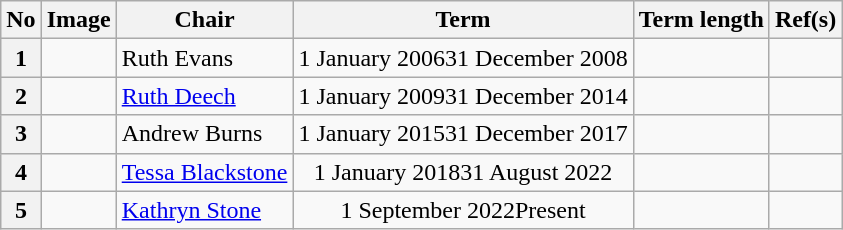<table class="wikitable" style="text-align:center;">
<tr>
<th>No</th>
<th>Image</th>
<th>Chair</th>
<th>Term</th>
<th>Term length</th>
<th>Ref(s)</th>
</tr>
<tr>
<th>1</th>
<td></td>
<td style="text-align:left;">Ruth Evans</td>
<td>1 January 200631 December 2008</td>
<td></td>
<td></td>
</tr>
<tr>
<th>2</th>
<td></td>
<td style="text-align:left;"><a href='#'>Ruth Deech</a></td>
<td>1 January 200931 December 2014</td>
<td></td>
<td></td>
</tr>
<tr>
<th>3</th>
<td></td>
<td style="text-align:left;">Andrew Burns</td>
<td>1 January 201531 December 2017</td>
<td></td>
<td></td>
</tr>
<tr>
<th>4</th>
<td></td>
<td style="text-align:left;"><a href='#'>Tessa Blackstone</a></td>
<td>1 January 201831 August 2022</td>
<td></td>
<td></td>
</tr>
<tr>
<th>5</th>
<td></td>
<td style="text-align:left;"><a href='#'>Kathryn Stone</a></td>
<td>1 September 2022Present</td>
<td></td>
<td></td>
</tr>
</table>
